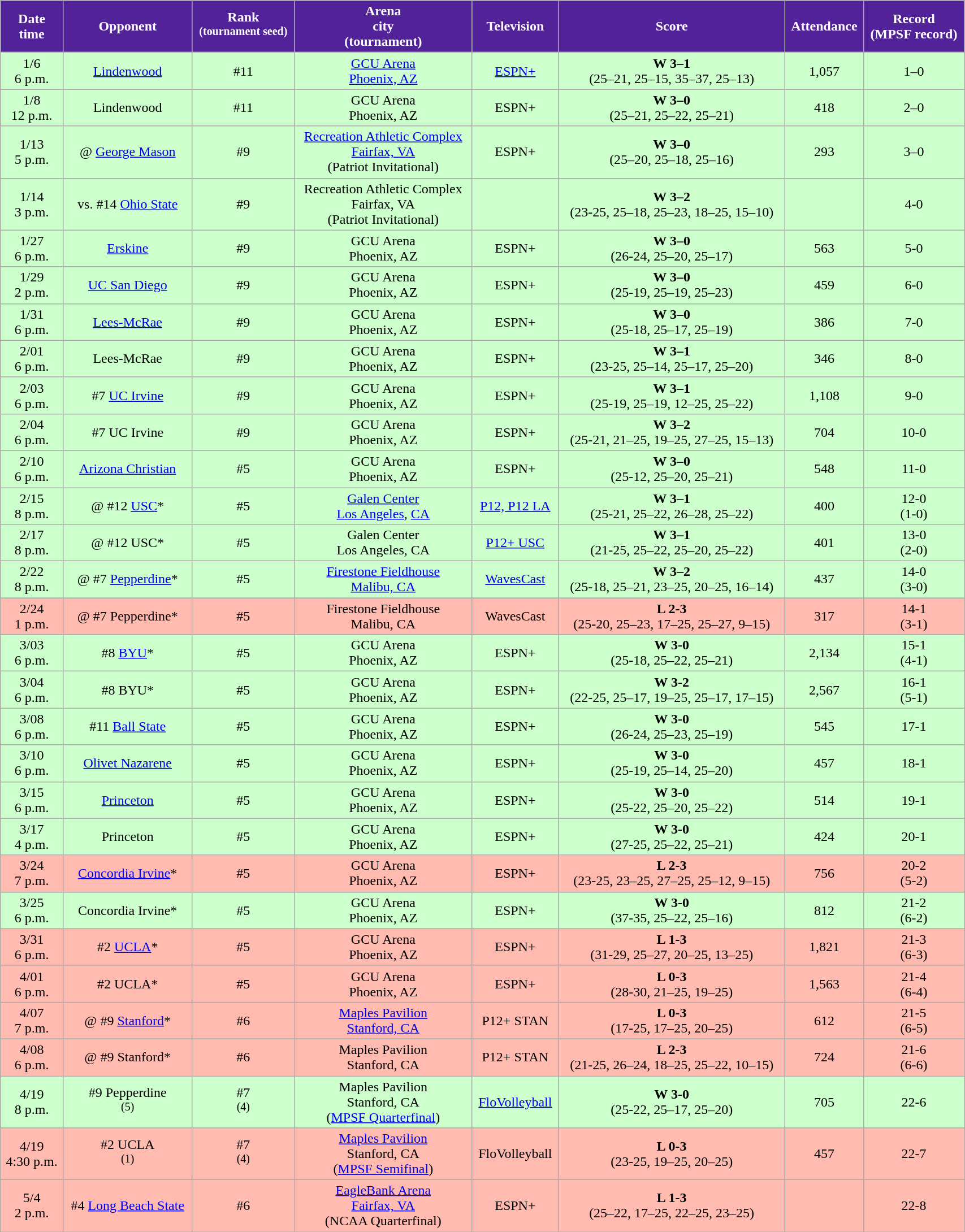<table class="wikitable sortable" style="width:90%">
<tr>
<th style="background:#522398; color:#FFFFFF;" scope="col">Date<br>time</th>
<th style="background:#522398; color:#FFFFFF;" scope="col">Opponent</th>
<th style="background:#522398; color:#FFFFFF;" scope="col">Rank<br><sup>(tournament seed)</sup></th>
<th style="background:#522398; color:#FFFFFF;" scope="col">Arena<br>city<br>(tournament)</th>
<th style="background:#522398; color:#FFFFFF;" scope="col">Television</th>
<th style="background:#522398; color:#FFFFFF;" scope="col">Score</th>
<th style="background:#522398; color:#FFFFFF;" scope="col">Attendance</th>
<th style="background:#522398; color:#FFFFFF;" scope="col">Record<br>(MPSF record)</th>
</tr>
<tr align="center" bgcolor="#ccffcc">
<td>1/6<br>6 p.m.</td>
<td><a href='#'>Lindenwood</a></td>
<td>#11</td>
<td><a href='#'>GCU Arena</a><br><a href='#'>Phoenix, AZ</a></td>
<td><a href='#'>ESPN+</a></td>
<td><strong>W 3–1</strong><br>(25–21, 25–15, 35–37, 25–13)</td>
<td>1,057</td>
<td>1–0</td>
</tr>
<tr align="center" bgcolor="#ccffcc">
<td>1/8<br>12 p.m.</td>
<td>Lindenwood</td>
<td>#11</td>
<td>GCU Arena<br>Phoenix, AZ</td>
<td>ESPN+</td>
<td><strong>W 3–0</strong><br>(25–21, 25–22, 25–21)</td>
<td>418</td>
<td>2–0</td>
</tr>
<tr align="center" bgcolor="#ccffcc">
<td>1/13<br>5 p.m.</td>
<td>@ <a href='#'>George Mason</a></td>
<td>#9</td>
<td><a href='#'>Recreation Athletic Complex</a><br><a href='#'>Fairfax, VA</a><br>(Patriot Invitational)</td>
<td>ESPN+</td>
<td><strong>W 3–0</strong><br>(25–20, 25–18, 25–16)</td>
<td>293</td>
<td>3–0</td>
</tr>
<tr align="center" bgcolor="#ccffcc">
<td>1/14<br>3 p.m.</td>
<td>vs. #14 <a href='#'>Ohio State</a></td>
<td>#9</td>
<td>Recreation Athletic Complex<br>Fairfax, VA<br>(Patriot Invitational)</td>
<td></td>
<td><strong>W 3–2</strong><br>(23-25, 25–18, 25–23, 18–25, 15–10)</td>
<td></td>
<td>4-0</td>
</tr>
<tr align="center" bgcolor="#ccffcc">
<td>1/27<br>6 p.m.</td>
<td><a href='#'>Erskine</a></td>
<td>#9</td>
<td>GCU Arena<br>Phoenix, AZ</td>
<td>ESPN+</td>
<td><strong>W 3–0</strong><br>(26-24, 25–20, 25–17)</td>
<td>563</td>
<td>5-0</td>
</tr>
<tr align="center" bgcolor="#ccffcc">
<td>1/29<br>2 p.m.</td>
<td><a href='#'>UC San Diego</a></td>
<td>#9</td>
<td>GCU Arena<br>Phoenix, AZ</td>
<td>ESPN+</td>
<td><strong>W 3–0</strong><br>(25-19, 25–19, 25–23)</td>
<td>459</td>
<td>6-0</td>
</tr>
<tr align="center" bgcolor="#ccffcc">
<td>1/31<br>6 p.m.</td>
<td><a href='#'>Lees-McRae</a></td>
<td>#9</td>
<td>GCU Arena<br>Phoenix, AZ</td>
<td>ESPN+</td>
<td><strong>W 3–0</strong><br>(25-18, 25–17, 25–19)</td>
<td>386</td>
<td>7-0</td>
</tr>
<tr align="center" bgcolor="#ccffcc">
<td>2/01<br>6 p.m.</td>
<td>Lees-McRae</td>
<td>#9</td>
<td>GCU Arena<br>Phoenix, AZ</td>
<td>ESPN+</td>
<td><strong>W 3–1</strong><br>(23-25, 25–14, 25–17, 25–20)</td>
<td>346</td>
<td>8-0</td>
</tr>
<tr align="center" bgcolor="#ccffcc">
<td>2/03<br>6 p.m.</td>
<td>#7 <a href='#'>UC Irvine</a></td>
<td>#9</td>
<td>GCU Arena<br>Phoenix, AZ</td>
<td>ESPN+</td>
<td><strong>W 3–1</strong><br>(25-19, 25–19, 12–25, 25–22)</td>
<td>1,108</td>
<td>9-0</td>
</tr>
<tr align="center" bgcolor="#ccffcc">
<td>2/04<br>6 p.m.</td>
<td>#7 UC Irvine</td>
<td>#9</td>
<td>GCU Arena<br>Phoenix, AZ</td>
<td>ESPN+</td>
<td><strong>W 3–2</strong><br>(25-21, 21–25, 19–25, 27–25, 15–13)</td>
<td>704</td>
<td>10-0</td>
</tr>
<tr align="center" bgcolor="#ccffcc">
<td>2/10<br>6 p.m.</td>
<td><a href='#'>Arizona Christian</a></td>
<td>#5</td>
<td>GCU Arena<br>Phoenix, AZ</td>
<td>ESPN+</td>
<td><strong>W 3–0</strong><br>(25-12, 25–20, 25–21)</td>
<td>548</td>
<td>11-0</td>
</tr>
<tr align="center" bgcolor="#ccffcc">
<td>2/15<br>8 p.m.</td>
<td>@ #12 <a href='#'>USC</a>*</td>
<td>#5</td>
<td><a href='#'>Galen Center</a><br><a href='#'>Los Angeles</a>, <a href='#'>CA</a></td>
<td><a href='#'>P12, P12 LA</a></td>
<td><strong>W 3–1</strong><br>(25-21, 25–22, 26–28, 25–22)</td>
<td>400</td>
<td>12-0<br>(1-0)</td>
</tr>
<tr align="center" bgcolor="#ccffcc">
<td>2/17<br>8 p.m.</td>
<td>@ #12 USC*</td>
<td>#5</td>
<td>Galen Center<br>Los Angeles, CA</td>
<td><a href='#'>P12+ USC</a></td>
<td><strong>W 3–1</strong><br>(21-25, 25–22, 25–20, 25–22)</td>
<td>401</td>
<td>13-0<br>(2-0)</td>
</tr>
<tr align="center" bgcolor="#ccffcc">
<td>2/22<br>8 p.m.</td>
<td>@ #7 <a href='#'>Pepperdine</a>*</td>
<td>#5</td>
<td><a href='#'>Firestone Fieldhouse</a><br><a href='#'>Malibu, CA</a></td>
<td><a href='#'>WavesCast</a></td>
<td><strong>W 3–2</strong><br>(25-18, 25–21, 23–25, 20–25, 16–14)</td>
<td>437</td>
<td>14-0<br>(3-0)</td>
</tr>
<tr align="center" bgcolor="#ffbbb">
<td>2/24<br>1 p.m.</td>
<td>@ #7 Pepperdine*</td>
<td>#5</td>
<td>Firestone Fieldhouse<br>Malibu, CA</td>
<td>WavesCast</td>
<td><strong>L 2-3</strong><br>(25-20, 25–23, 17–25, 25–27, 9–15)</td>
<td>317</td>
<td>14-1<br>(3-1)</td>
</tr>
<tr align="center" bgcolor="#ccffcc">
<td>3/03<br>6 p.m.</td>
<td>#8 <a href='#'>BYU</a>*</td>
<td>#5</td>
<td>GCU Arena<br>Phoenix, AZ</td>
<td>ESPN+</td>
<td><strong>W 3-0</strong><br>(25-18, 25–22, 25–21)</td>
<td>2,134</td>
<td>15-1<br>(4-1)</td>
</tr>
<tr align="center" bgcolor="#ccffcc">
<td>3/04<br>6 p.m.</td>
<td>#8 BYU*</td>
<td>#5</td>
<td>GCU Arena<br>Phoenix, AZ</td>
<td>ESPN+</td>
<td><strong>W 3-2</strong><br>(22-25, 25–17, 19–25, 25–17, 17–15)</td>
<td>2,567</td>
<td>16-1<br>(5-1)</td>
</tr>
<tr align="center" bgcolor="#ccffcc">
<td>3/08<br>6 p.m.</td>
<td>#11 <a href='#'>Ball State</a></td>
<td>#5</td>
<td>GCU Arena<br>Phoenix, AZ</td>
<td>ESPN+</td>
<td><strong>W 3-0</strong><br>(26-24, 25–23, 25–19)</td>
<td>545</td>
<td>17-1</td>
</tr>
<tr align="center" bgcolor="#ccffcc">
<td>3/10<br>6 p.m.</td>
<td><a href='#'>Olivet Nazarene</a></td>
<td>#5</td>
<td>GCU Arena<br>Phoenix, AZ</td>
<td>ESPN+</td>
<td><strong>W 3-0</strong><br>(25-19, 25–14, 25–20)</td>
<td>457</td>
<td>18-1</td>
</tr>
<tr align="center" bgcolor="#ccffcc">
<td>3/15<br>6 p.m.</td>
<td><a href='#'>Princeton</a></td>
<td>#5</td>
<td>GCU Arena<br>Phoenix, AZ</td>
<td>ESPN+</td>
<td><strong>W 3-0</strong><br>(25-22, 25–20, 25–22)</td>
<td>514</td>
<td>19-1</td>
</tr>
<tr align="center" bgcolor="#ccffcc">
<td>3/17<br>4 p.m.</td>
<td>Princeton</td>
<td>#5</td>
<td>GCU Arena<br>Phoenix, AZ</td>
<td>ESPN+</td>
<td><strong>W 3-0</strong><br>(27-25, 25–22, 25–21)</td>
<td>424</td>
<td>20-1</td>
</tr>
<tr align="center" bgcolor="#ffbbb">
<td>3/24<br>7 p.m.</td>
<td><a href='#'>Concordia Irvine</a>*</td>
<td>#5</td>
<td>GCU Arena<br>Phoenix, AZ</td>
<td>ESPN+</td>
<td><strong>L 2-3</strong><br>(23-25, 23–25, 27–25, 25–12, 9–15)</td>
<td>756</td>
<td>20-2<br>(5-2)</td>
</tr>
<tr align="center" bgcolor="#ccffcc">
<td>3/25<br>6 p.m.</td>
<td>Concordia Irvine*</td>
<td>#5</td>
<td>GCU Arena<br>Phoenix, AZ</td>
<td>ESPN+</td>
<td><strong>W 3-0</strong><br>(37-35, 25–22, 25–16)</td>
<td>812</td>
<td>21-2<br>(6-2)</td>
</tr>
<tr align="center" bgcolor="#ffbbb">
<td>3/31<br>6 p.m.</td>
<td>#2 <a href='#'>UCLA</a>*</td>
<td>#5</td>
<td>GCU Arena<br>Phoenix, AZ</td>
<td>ESPN+</td>
<td><strong>L 1-3</strong><br>(31-29, 25–27, 20–25, 13–25)</td>
<td>1,821</td>
<td>21-3<br>(6-3)</td>
</tr>
<tr align="center" bgcolor="#ffbbb">
<td>4/01<br>6 p.m.</td>
<td>#2 UCLA*</td>
<td>#5</td>
<td>GCU Arena<br>Phoenix, AZ</td>
<td>ESPN+</td>
<td><strong>L 0-3</strong><br>(28-30, 21–25, 19–25)</td>
<td>1,563</td>
<td>21-4<br>(6-4)</td>
</tr>
<tr align="center" bgcolor="#ffbbb">
<td>4/07<br>7 p.m.</td>
<td>@ #9 <a href='#'>Stanford</a>*</td>
<td>#6</td>
<td><a href='#'>Maples Pavilion</a><br><a href='#'>Stanford, CA</a></td>
<td>P12+ STAN</td>
<td><strong>L 0-3</strong><br>(17-25, 17–25, 20–25)</td>
<td>612</td>
<td>21-5<br>(6-5)</td>
</tr>
<tr align="center" bgcolor="#ffbbb">
<td>4/08<br>6 p.m.</td>
<td>@ #9 Stanford*</td>
<td>#6</td>
<td>Maples Pavilion<br>Stanford, CA</td>
<td>P12+ STAN</td>
<td><strong>L 2-3</strong><br>(21-25, 26–24, 18–25, 25–22, 10–15)</td>
<td>724</td>
<td>21-6<br>(6-6)</td>
</tr>
<tr align="center" bgcolor="#ccffcc">
<td>4/19<br>8 p.m.</td>
<td>#9 Pepperdine<br><sup>(5)</sup></td>
<td>#7<br><sup>(4)</sup></td>
<td>Maples Pavilion<br>Stanford, CA<br>(<a href='#'>MPSF Quarterfinal</a>)</td>
<td><a href='#'>FloVolleyball</a></td>
<td><strong>W 3-0</strong><br>(25-22, 25–17, 25–20)</td>
<td>705</td>
<td>22-6</td>
</tr>
<tr align="center" bgcolor="#ffbbb">
<td>4/19<br>4:30 p.m.</td>
<td>#2 UCLA<br><sup>(1)</sup></td>
<td>#7<br><sup>(4)</sup></td>
<td><a href='#'>Maples Pavilion</a><br>Stanford, CA<br>(<a href='#'>MPSF Semifinal</a>)</td>
<td>FloVolleyball</td>
<td><strong>L 0-3</strong><br>(23-25, 19–25, 20–25)</td>
<td>457</td>
<td>22-7</td>
</tr>
<tr align="center" bgcolor="#ffbbb">
<td>5/4<br>2 p.m.</td>
<td>#4 <a href='#'>Long Beach State</a></td>
<td>#6</td>
<td><a href='#'>EagleBank Arena</a><br><a href='#'>Fairfax, VA</a><br>(NCAA Quarterfinal)</td>
<td>ESPN+</td>
<td><strong>L 1-3</strong><br>(25–22, 17–25, 22–25, 23–25)</td>
<td></td>
<td>22-8</td>
</tr>
<tr>
</tr>
</table>
